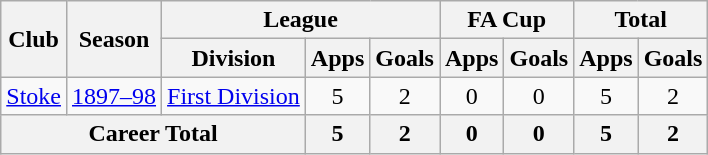<table class="wikitable" style="text-align: center;">
<tr>
<th rowspan="2">Club</th>
<th rowspan="2">Season</th>
<th colspan="3">League</th>
<th colspan="2">FA Cup</th>
<th colspan="2">Total</th>
</tr>
<tr>
<th>Division</th>
<th>Apps</th>
<th>Goals</th>
<th>Apps</th>
<th>Goals</th>
<th>Apps</th>
<th>Goals</th>
</tr>
<tr>
<td><a href='#'>Stoke</a></td>
<td><a href='#'>1897–98</a></td>
<td><a href='#'>First Division</a></td>
<td>5</td>
<td>2</td>
<td>0</td>
<td>0</td>
<td>5</td>
<td>2</td>
</tr>
<tr>
<th colspan="3">Career Total</th>
<th>5</th>
<th>2</th>
<th>0</th>
<th>0</th>
<th>5</th>
<th>2</th>
</tr>
</table>
